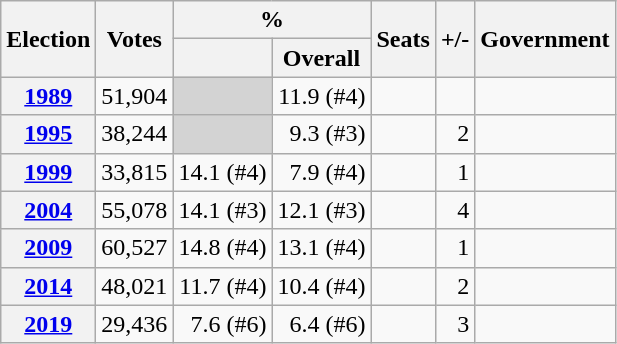<table class="wikitable" style="text-align:right;">
<tr>
<th rowspan=2>Election</th>
<th rowspan=2>Votes</th>
<th colspan=2>%</th>
<th rowspan=2>Seats</th>
<th rowspan=2>+/-</th>
<th rowspan=2>Government</th>
</tr>
<tr>
<th></th>
<th>Overall</th>
</tr>
<tr>
<th><a href='#'>1989</a></th>
<td>51,904</td>
<td bgcolor="lightgrey"></td>
<td>11.9 (#4)</td>
<td></td>
<td></td>
<td></td>
</tr>
<tr>
<th><a href='#'>1995</a></th>
<td>38,244</td>
<td bgcolor="lightgrey"></td>
<td>9.3 (#3)</td>
<td></td>
<td> 2</td>
<td></td>
</tr>
<tr>
<th><a href='#'>1999</a></th>
<td>33,815</td>
<td>14.1 (#4)</td>
<td>7.9 (#4)</td>
<td></td>
<td> 1</td>
<td></td>
</tr>
<tr>
<th><a href='#'>2004</a></th>
<td>55,078</td>
<td>14.1 (#3)</td>
<td>12.1 (#3)</td>
<td></td>
<td> 4</td>
<td></td>
</tr>
<tr>
<th><a href='#'>2009</a></th>
<td>60,527</td>
<td>14.8 (#4)</td>
<td>13.1 (#4)</td>
<td></td>
<td> 1</td>
<td></td>
</tr>
<tr>
<th><a href='#'>2014</a></th>
<td>48,021</td>
<td>11.7 (#4)</td>
<td>10.4 (#4)</td>
<td></td>
<td> 2</td>
<td></td>
</tr>
<tr>
<th><a href='#'>2019</a></th>
<td>29,436</td>
<td>7.6 (#6)</td>
<td>6.4 (#6)</td>
<td></td>
<td> 3</td>
<td></td>
</tr>
</table>
